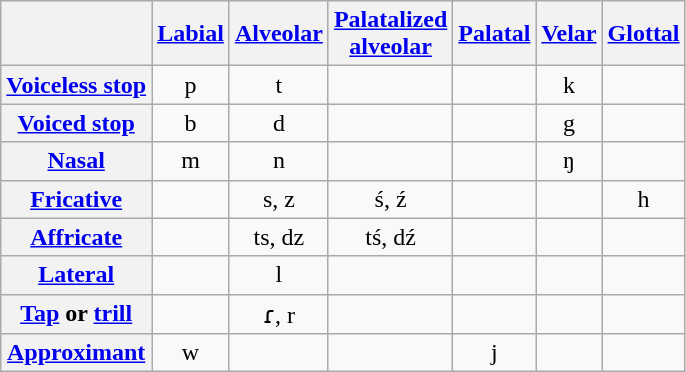<table class="wikitable" style="margin:auto:" align="center">
<tr>
<th></th>
<th colspan="2"><a href='#'>Labial</a></th>
<th colspan="2"><a href='#'>Alveolar</a></th>
<th colspan="2"><a href='#'>Palatalized<br>alveolar</a></th>
<th colspan="2"><a href='#'>Palatal</a></th>
<th colspan="2"><a href='#'>Velar</a></th>
<th colspan="2"><a href='#'>Glottal</a></th>
</tr>
<tr align="center">
<th><a href='#'>Voiceless stop</a></th>
<td colspan="2">p</td>
<td colspan="2">t</td>
<td colspan="2"></td>
<td colspan="2"></td>
<td colspan="2">k</td>
<td colspan="2"></td>
</tr>
<tr align="center">
<th><a href='#'>Voiced stop</a></th>
<td colspan="2">b</td>
<td colspan="2">d</td>
<td colspan="2"></td>
<td colspan="2"></td>
<td colspan="2">g</td>
<td colspan="2"></td>
</tr>
<tr align="center">
<th><a href='#'>Nasal</a></th>
<td colspan="2">m</td>
<td colspan="2">n</td>
<td colspan="2"></td>
<td colspan="2"></td>
<td colspan="2">ŋ</td>
<td colspan="2"></td>
</tr>
<tr align="center">
<th><a href='#'>Fricative</a></th>
<td colspan="2"></td>
<td colspan="2">s, z</td>
<td colspan="2">ś, ź</td>
<td colspan="2"></td>
<td colspan="2"></td>
<td colspan="2">h</td>
</tr>
<tr align="center">
<th><a href='#'>Affricate</a></th>
<td colspan="2"></td>
<td colspan="2">ts, dz</td>
<td colspan="2">tś, dź</td>
<td colspan="2"></td>
<td colspan="2"></td>
<td colspan="2"></td>
</tr>
<tr align="center">
<th><a href='#'>Lateral</a></th>
<td colspan="2"></td>
<td colspan="2">l</td>
<td colspan="2"></td>
<td colspan="2"></td>
<td colspan="2"></td>
<td colspan="2"></td>
</tr>
<tr align="center">
<th><a href='#'>Tap</a> or <a href='#'>trill</a></th>
<td colspan="2"></td>
<td colspan="2">ɾ, r</td>
<td colspan="2"></td>
<td colspan="2"></td>
<td colspan="2"></td>
<td colspan="2"></td>
</tr>
<tr align="center">
<th><a href='#'>Approximant</a></th>
<td colspan="2">w</td>
<td colspan="2"></td>
<td colspan="2"></td>
<td colspan="2">j</td>
<td colspan="2"></td>
<td colspan="2"></td>
</tr>
</table>
